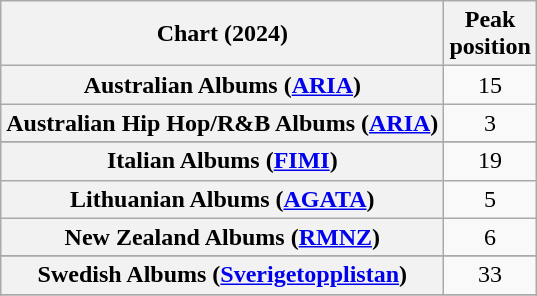<table class="wikitable sortable plainrowheaders" style="text-align:center">
<tr>
<th scope="col">Chart (2024)</th>
<th scope="col">Peak<br>position</th>
</tr>
<tr>
<th scope="row">Australian Albums (<a href='#'>ARIA</a>)</th>
<td>15</td>
</tr>
<tr>
<th scope="row">Australian Hip Hop/R&B Albums (<a href='#'>ARIA</a>)</th>
<td>3</td>
</tr>
<tr>
</tr>
<tr>
</tr>
<tr>
</tr>
<tr>
</tr>
<tr>
</tr>
<tr>
</tr>
<tr>
</tr>
<tr>
</tr>
<tr>
<th scope="row">Italian Albums (<a href='#'>FIMI</a>)</th>
<td>19</td>
</tr>
<tr>
<th scope="row">Lithuanian Albums (<a href='#'>AGATA</a>)</th>
<td>5</td>
</tr>
<tr>
<th scope="row">New Zealand Albums (<a href='#'>RMNZ</a>)</th>
<td>6</td>
</tr>
<tr>
</tr>
<tr>
</tr>
<tr>
</tr>
<tr>
<th scope="row">Swedish Albums (<a href='#'>Sverigetopplistan</a>)</th>
<td>33</td>
</tr>
<tr>
</tr>
<tr>
</tr>
<tr>
</tr>
<tr>
</tr>
<tr>
</tr>
</table>
